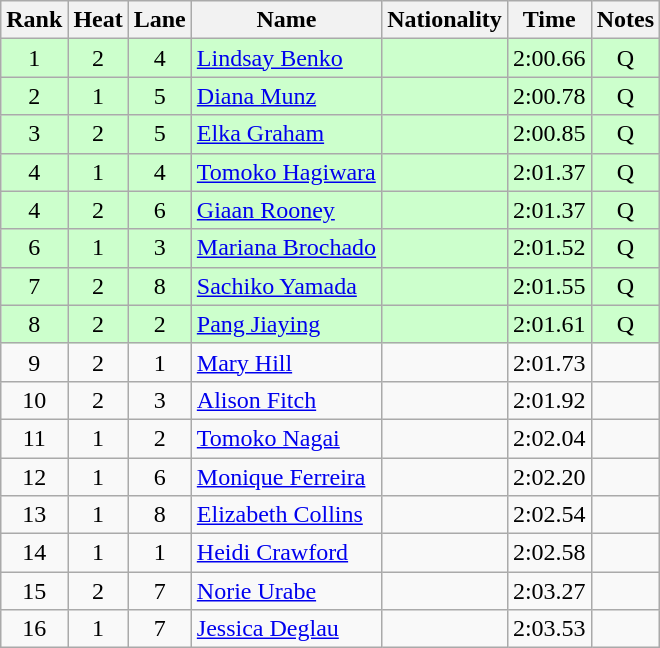<table class="wikitable sortable" style="text-align:center">
<tr>
<th>Rank</th>
<th>Heat</th>
<th>Lane</th>
<th>Name</th>
<th>Nationality</th>
<th>Time</th>
<th>Notes</th>
</tr>
<tr bgcolor=ccffcc>
<td>1</td>
<td>2</td>
<td>4</td>
<td align=left><a href='#'>Lindsay Benko</a></td>
<td align=left></td>
<td>2:00.66</td>
<td>Q</td>
</tr>
<tr bgcolor=ccffcc>
<td>2</td>
<td>1</td>
<td>5</td>
<td align=left><a href='#'>Diana Munz</a></td>
<td align=left></td>
<td>2:00.78</td>
<td>Q</td>
</tr>
<tr bgcolor=ccffcc>
<td>3</td>
<td>2</td>
<td>5</td>
<td align=left><a href='#'>Elka Graham</a></td>
<td align=left></td>
<td>2:00.85</td>
<td>Q</td>
</tr>
<tr bgcolor=ccffcc>
<td>4</td>
<td>1</td>
<td>4</td>
<td align=left><a href='#'>Tomoko Hagiwara</a></td>
<td align=left></td>
<td>2:01.37</td>
<td>Q</td>
</tr>
<tr bgcolor=ccffcc>
<td>4</td>
<td>2</td>
<td>6</td>
<td align=left><a href='#'>Giaan Rooney</a></td>
<td align=left></td>
<td>2:01.37</td>
<td>Q</td>
</tr>
<tr bgcolor=ccffcc>
<td>6</td>
<td>1</td>
<td>3</td>
<td align=left><a href='#'>Mariana Brochado</a></td>
<td align=left></td>
<td>2:01.52</td>
<td>Q</td>
</tr>
<tr bgcolor=ccffcc>
<td>7</td>
<td>2</td>
<td>8</td>
<td align=left><a href='#'>Sachiko Yamada</a></td>
<td align=left></td>
<td>2:01.55</td>
<td>Q</td>
</tr>
<tr bgcolor=ccffcc>
<td>8</td>
<td>2</td>
<td>2</td>
<td align=left><a href='#'>Pang Jiaying</a></td>
<td align=left></td>
<td>2:01.61</td>
<td>Q</td>
</tr>
<tr>
<td>9</td>
<td>2</td>
<td>1</td>
<td align=left><a href='#'>Mary Hill</a></td>
<td align=left></td>
<td>2:01.73</td>
<td></td>
</tr>
<tr>
<td>10</td>
<td>2</td>
<td>3</td>
<td align=left><a href='#'>Alison Fitch</a></td>
<td align=left></td>
<td>2:01.92</td>
<td></td>
</tr>
<tr>
<td>11</td>
<td>1</td>
<td>2</td>
<td align=left><a href='#'>Tomoko Nagai</a></td>
<td align=left></td>
<td>2:02.04</td>
<td></td>
</tr>
<tr>
<td>12</td>
<td>1</td>
<td>6</td>
<td align=left><a href='#'>Monique Ferreira</a></td>
<td align=left></td>
<td>2:02.20</td>
<td></td>
</tr>
<tr>
<td>13</td>
<td>1</td>
<td>8</td>
<td align=left><a href='#'>Elizabeth Collins</a></td>
<td align=left></td>
<td>2:02.54</td>
<td></td>
</tr>
<tr>
<td>14</td>
<td>1</td>
<td>1</td>
<td align=left><a href='#'>Heidi Crawford</a></td>
<td align=left></td>
<td>2:02.58</td>
<td></td>
</tr>
<tr>
<td>15</td>
<td>2</td>
<td>7</td>
<td align=left><a href='#'>Norie Urabe</a></td>
<td align=left></td>
<td>2:03.27</td>
<td></td>
</tr>
<tr>
<td>16</td>
<td>1</td>
<td>7</td>
<td align=left><a href='#'>Jessica Deglau</a></td>
<td align=left></td>
<td>2:03.53</td>
<td></td>
</tr>
</table>
